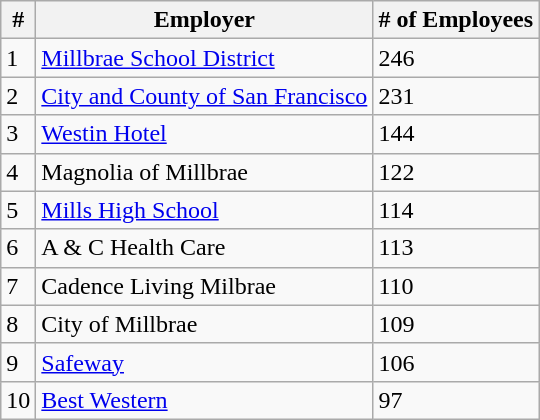<table class="wikitable sortable">
<tr>
<th>#</th>
<th>Employer</th>
<th># of Employees</th>
</tr>
<tr>
<td>1</td>
<td><a href='#'>Millbrae School District</a></td>
<td>246</td>
</tr>
<tr>
<td>2</td>
<td><a href='#'>City and County of San Francisco</a></td>
<td>231</td>
</tr>
<tr>
<td>3</td>
<td><a href='#'>Westin Hotel</a></td>
<td>144</td>
</tr>
<tr>
<td>4</td>
<td>Magnolia of Millbrae</td>
<td>122</td>
</tr>
<tr>
<td>5</td>
<td><a href='#'>Mills High School</a></td>
<td>114</td>
</tr>
<tr>
<td>6</td>
<td>A & C Health Care</td>
<td>113</td>
</tr>
<tr>
<td>7</td>
<td>Cadence Living Milbrae</td>
<td>110</td>
</tr>
<tr>
<td>8</td>
<td>City of Millbrae</td>
<td>109</td>
</tr>
<tr>
<td>9</td>
<td><a href='#'>Safeway</a></td>
<td>106</td>
</tr>
<tr>
<td>10</td>
<td><a href='#'>Best Western</a></td>
<td>97</td>
</tr>
</table>
